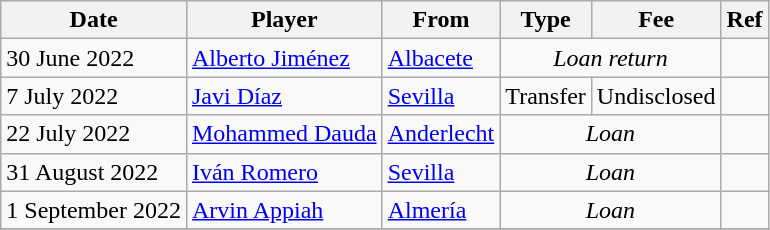<table class="wikitable">
<tr>
<th>Date</th>
<th>Player</th>
<th>From</th>
<th>Type</th>
<th>Fee</th>
<th>Ref</th>
</tr>
<tr>
<td>30 June 2022</td>
<td> <a href='#'>Alberto Jiménez</a></td>
<td><a href='#'>Albacete</a></td>
<td colspan=2 align=center><em>Loan return</em></td>
<td align=center></td>
</tr>
<tr>
<td>7 July 2022</td>
<td> <a href='#'>Javi Díaz</a></td>
<td><a href='#'>Sevilla</a></td>
<td align=center>Transfer</td>
<td align=center>Undisclosed</td>
<td align=center></td>
</tr>
<tr>
<td>22 July 2022</td>
<td> <a href='#'>Mohammed Dauda</a></td>
<td> <a href='#'>Anderlecht</a></td>
<td colspan=2 align=center><em>Loan</em></td>
<td align=center></td>
</tr>
<tr>
<td>31 August 2022</td>
<td> <a href='#'>Iván Romero</a></td>
<td><a href='#'>Sevilla</a></td>
<td colspan="2" align=center><em>Loan</em></td>
<td align=center></td>
</tr>
<tr>
<td>1 September 2022</td>
<td> <a href='#'>Arvin Appiah</a></td>
<td><a href='#'>Almería</a></td>
<td colspan=2 align=center><em>Loan</em></td>
<td align=center></td>
</tr>
<tr>
</tr>
</table>
